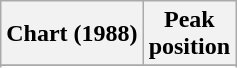<table class="wikitable sortable plainrowheaders">
<tr>
<th>Chart (1988)</th>
<th>Peak<br>position</th>
</tr>
<tr>
</tr>
<tr>
</tr>
<tr>
</tr>
</table>
